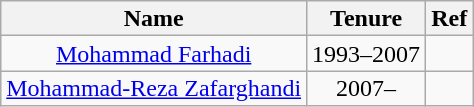<table class="wikitable" style="text-align:center; font-size:100%; line-height:16px;">
<tr>
<th>Name</th>
<th>Tenure</th>
<th>Ref</th>
</tr>
<tr>
<td><a href='#'>Mohammad Farhadi</a></td>
<td>1993–2007</td>
<td></td>
</tr>
<tr>
<td><a href='#'>Mohammad-Reza Zafarghandi</a></td>
<td>2007–</td>
<td></td>
</tr>
</table>
